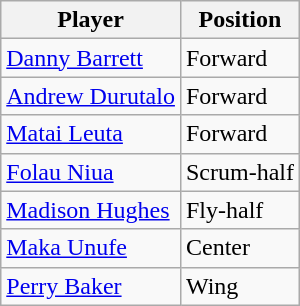<table class="wikitable">
<tr>
<th scope="col">Player</th>
<th scope="col">Position</th>
</tr>
<tr>
<td scope="row"><a href='#'>Danny Barrett</a></td>
<td>Forward</td>
</tr>
<tr>
<td scope="row"><a href='#'>Andrew Durutalo</a></td>
<td>Forward</td>
</tr>
<tr>
<td scope="row"><a href='#'>Matai Leuta</a></td>
<td>Forward</td>
</tr>
<tr>
<td scope="row"><a href='#'>Folau Niua</a></td>
<td>Scrum-half</td>
</tr>
<tr>
<td scope="row"><a href='#'>Madison Hughes</a></td>
<td>Fly-half</td>
</tr>
<tr>
<td scope="row"><a href='#'>Maka Unufe</a></td>
<td>Center</td>
</tr>
<tr>
<td scope="row"><a href='#'>Perry Baker</a></td>
<td>Wing</td>
</tr>
</table>
